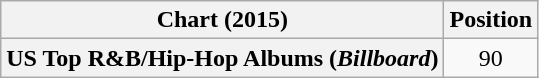<table class="wikitable plainrowheaders" style="text-align:center">
<tr>
<th scope="col">Chart (2015)</th>
<th scope="col">Position</th>
</tr>
<tr>
<th scope="row">US Top R&B/Hip-Hop Albums (<em>Billboard</em>)</th>
<td>90</td>
</tr>
</table>
